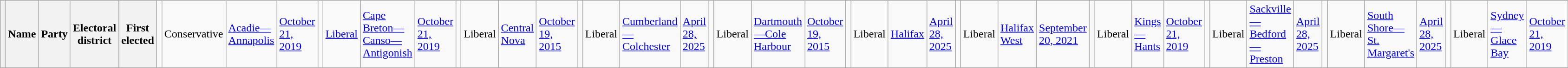<table class="wikitable sortable">
<tr>
<th></th>
<th>Name</th>
<th>Party</th>
<th>Electoral district</th>
<th>First elected<br></th>
<td></td>
<td>Conservative</td>
<td><a href='#'>Acadie—Annapolis</a></td>
<td><a href='#'>October 21, 2019</a><br></td>
<td></td>
<td><a href='#'>Liberal</a></td>
<td><a href='#'>Cape Breton—Canso—Antigonish</a></td>
<td><a href='#'>October 21, 2019</a><br></td>
<td></td>
<td>Liberal</td>
<td><a href='#'>Central Nova</a></td>
<td><a href='#'>October 19, 2015</a><br></td>
<td></td>
<td>Liberal</td>
<td><a href='#'>Cumberland—Colchester</a></td>
<td><a href='#'>April 28, 2025</a><br></td>
<td></td>
<td>Liberal</td>
<td><a href='#'>Dartmouth—Cole Harbour</a></td>
<td><a href='#'>October 19, 2015</a><br></td>
<td></td>
<td>Liberal</td>
<td><a href='#'>Halifax</a></td>
<td><a href='#'>April 28, 2025</a><br></td>
<td></td>
<td>Liberal</td>
<td><a href='#'>Halifax West</a></td>
<td><a href='#'>September 20, 2021</a><br></td>
<td></td>
<td>Liberal</td>
<td><a href='#'>Kings—Hants</a></td>
<td><a href='#'>October 21, 2019</a><br></td>
<td></td>
<td>Liberal</td>
<td><a href='#'>Sackville—Bedford—Preston</a></td>
<td><a href='#'>April 28, 2025</a><br></td>
<td></td>
<td>Liberal</td>
<td><a href='#'>South Shore—St. Margaret's</a></td>
<td><a href='#'>April 28, 2025</a><br></td>
<td></td>
<td>Liberal</td>
<td><a href='#'>Sydney—Glace Bay</a></td>
<td><a href='#'>October 21, 2019</a></td>
</tr>
</table>
